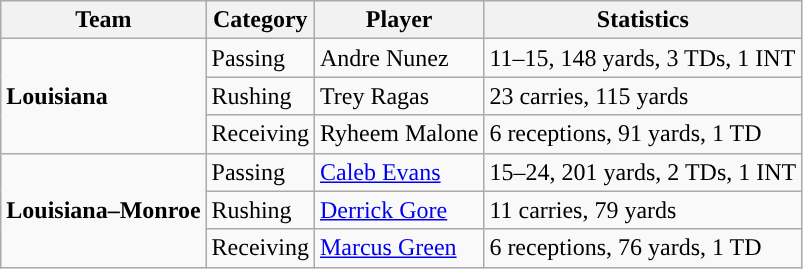<table class="wikitable" style="float: left;">
<tr>
<th>Team</th>
<th>Category</th>
<th>Player</th>
<th>Statistics</th>
</tr>
<tr>
<td rowspan=3><strong>Louisiana</strong></td>
<td>Passing</td>
<td>Andre Nunez</td>
<td>11–15, 148 yards, 3 TDs, 1 INT</td>
</tr>
<tr>
<td>Rushing</td>
<td>Trey Ragas</td>
<td>23 carries, 115 yards</td>
</tr>
<tr>
<td>Receiving</td>
<td>Ryheem Malone</td>
<td>6 receptions, 91 yards, 1 TD</td>
</tr>
<tr>
<td rowspan=3><strong>Louisiana–Monroe</strong></td>
<td>Passing</td>
<td><a href='#'>Caleb Evans</a></td>
<td>15–24, 201 yards, 2 TDs, 1 INT</td>
</tr>
<tr>
<td>Rushing</td>
<td><a href='#'>Derrick Gore</a></td>
<td>11 carries, 79 yards</td>
</tr>
<tr>
<td>Receiving</td>
<td><a href='#'>Marcus Green</a></td>
<td>6 receptions, 76 yards, 1 TD</td>
</tr>
</table>
